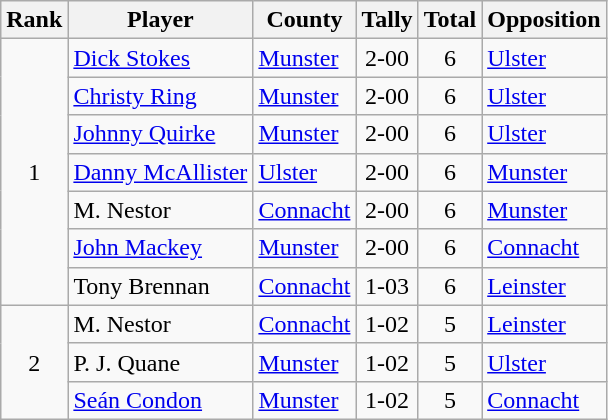<table class="wikitable">
<tr>
<th>Rank</th>
<th>Player</th>
<th>County</th>
<th>Tally</th>
<th>Total</th>
<th>Opposition</th>
</tr>
<tr>
<td rowspan=7 align=center>1</td>
<td><a href='#'>Dick Stokes</a></td>
<td><a href='#'>Munster</a></td>
<td align=center>2-00</td>
<td align=center>6</td>
<td><a href='#'>Ulster</a></td>
</tr>
<tr>
<td><a href='#'>Christy Ring</a></td>
<td><a href='#'>Munster</a></td>
<td align=center>2-00</td>
<td align=center>6</td>
<td><a href='#'>Ulster</a></td>
</tr>
<tr>
<td><a href='#'>Johnny Quirke</a></td>
<td><a href='#'>Munster</a></td>
<td align=center>2-00</td>
<td align=center>6</td>
<td><a href='#'>Ulster</a></td>
</tr>
<tr>
<td><a href='#'>Danny McAllister</a></td>
<td><a href='#'>Ulster</a></td>
<td align=center>2-00</td>
<td align=center>6</td>
<td><a href='#'>Munster</a></td>
</tr>
<tr>
<td>M. Nestor</td>
<td><a href='#'>Connacht</a></td>
<td align=center>2-00</td>
<td align=center>6</td>
<td><a href='#'>Munster</a></td>
</tr>
<tr>
<td><a href='#'>John Mackey</a></td>
<td><a href='#'>Munster</a></td>
<td align=center>2-00</td>
<td align=center>6</td>
<td><a href='#'>Connacht</a></td>
</tr>
<tr>
<td>Tony Brennan</td>
<td><a href='#'>Connacht</a></td>
<td align=center>1-03</td>
<td align=center>6</td>
<td><a href='#'>Leinster</a></td>
</tr>
<tr>
<td rowspan=3 align=center>2</td>
<td>M. Nestor</td>
<td><a href='#'>Connacht</a></td>
<td align=center>1-02</td>
<td align=center>5</td>
<td><a href='#'>Leinster</a></td>
</tr>
<tr>
<td>P. J. Quane</td>
<td><a href='#'>Munster</a></td>
<td align=center>1-02</td>
<td align=center>5</td>
<td><a href='#'>Ulster</a></td>
</tr>
<tr>
<td><a href='#'>Seán Condon</a></td>
<td><a href='#'>Munster</a></td>
<td align=center>1-02</td>
<td align=center>5</td>
<td><a href='#'>Connacht</a></td>
</tr>
</table>
